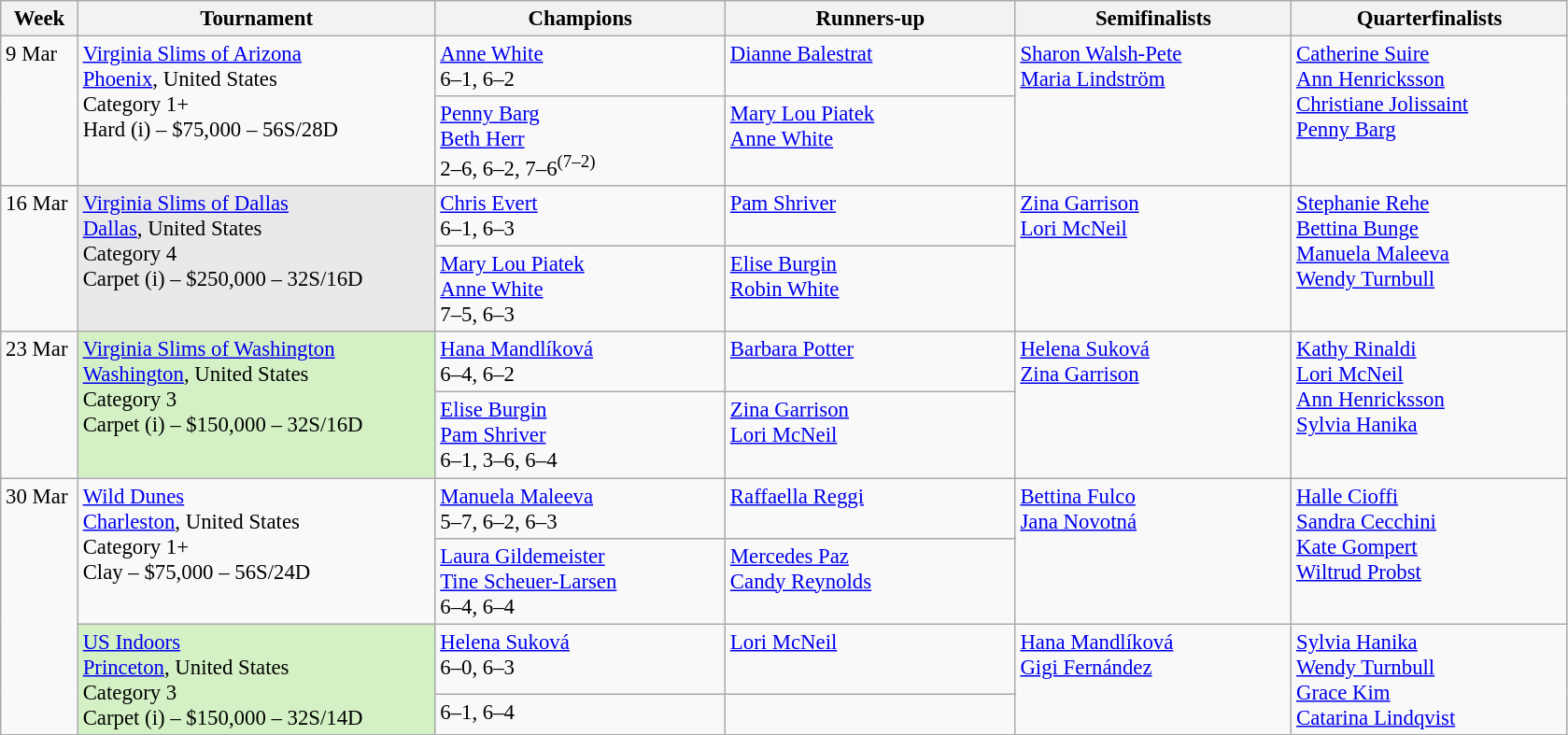<table class=wikitable style=font-size:95%>
<tr>
<th style="width:48px;">Week</th>
<th style="width:248px;">Tournament</th>
<th style="width:200px;">Champions</th>
<th style="width:200px;">Runners-up</th>
<th style="width:190px;">Semifinalists</th>
<th style="width:190px;">Quarterfinalists</th>
</tr>
<tr valign="top">
<td rowspan=2>9 Mar</td>
<td rowspan=2><a href='#'>Virginia Slims of Arizona</a><br><a href='#'>Phoenix</a>, United States <br> Category 1+ <br> Hard (i) – $75,000 – 56S/28D</td>
<td> <a href='#'>Anne White</a><br>6–1, 6–2</td>
<td> <a href='#'>Dianne Balestrat</a></td>
<td rowspan=2> <a href='#'>Sharon Walsh-Pete</a><br> <a href='#'>Maria Lindström</a></td>
<td rowspan=2> <a href='#'>Catherine Suire</a><br> <a href='#'>Ann Henricksson</a><br> <a href='#'>Christiane Jolissaint</a><br> <a href='#'>Penny Barg</a></td>
</tr>
<tr valign="top">
<td> <a href='#'>Penny Barg</a><br> <a href='#'>Beth Herr</a><br>2–6, 6–2, 7–6<sup>(7–2)</sup></td>
<td> <a href='#'>Mary Lou Piatek</a><br> <a href='#'>Anne White</a></td>
</tr>
<tr valign="top">
<td rowspan=2>16 Mar</td>
<td rowspan=2 style="background:#e9e9e9;"><a href='#'>Virginia Slims of Dallas</a><br><a href='#'>Dallas</a>, United States <br> Category 4 <br> Carpet (i) – $250,000 – 32S/16D</td>
<td> <a href='#'>Chris Evert</a><br>6–1, 6–3</td>
<td> <a href='#'>Pam Shriver</a></td>
<td rowspan=2> <a href='#'>Zina Garrison</a><br> <a href='#'>Lori McNeil</a></td>
<td rowspan=2> <a href='#'>Stephanie Rehe</a><br> <a href='#'>Bettina Bunge</a><br> <a href='#'>Manuela Maleeva</a><br> <a href='#'>Wendy Turnbull</a></td>
</tr>
<tr valign="top">
<td> <a href='#'>Mary Lou Piatek</a><br> <a href='#'>Anne White</a><br>7–5, 6–3</td>
<td> <a href='#'>Elise Burgin</a><br> <a href='#'>Robin White</a></td>
</tr>
<tr valign="top">
<td rowspan=2>23 Mar</td>
<td rowspan=2 style="background:#d4f1c5;"><a href='#'>Virginia Slims of Washington</a><br><a href='#'>Washington</a>, United States <br> Category 3 <br> Carpet (i) – $150,000 – 32S/16D</td>
<td> <a href='#'>Hana Mandlíková</a><br>6–4, 6–2</td>
<td> <a href='#'>Barbara Potter</a></td>
<td rowspan=2> <a href='#'>Helena Suková</a><br> <a href='#'>Zina Garrison</a></td>
<td rowspan=2> <a href='#'>Kathy Rinaldi</a><br> <a href='#'>Lori McNeil</a><br> <a href='#'>Ann Henricksson</a><br> <a href='#'>Sylvia Hanika</a></td>
</tr>
<tr valign="top">
<td> <a href='#'>Elise Burgin</a><br> <a href='#'>Pam Shriver</a><br>6–1, 3–6, 6–4</td>
<td> <a href='#'>Zina Garrison</a><br> <a href='#'>Lori McNeil</a></td>
</tr>
<tr valign="top">
<td rowspan=4>30 Mar</td>
<td rowspan=2><a href='#'>Wild Dunes</a><br><a href='#'>Charleston</a>, United States <br> Category 1+ <br> Clay – $75,000 – 56S/24D</td>
<td> <a href='#'>Manuela Maleeva</a><br>5–7, 6–2, 6–3</td>
<td> <a href='#'>Raffaella Reggi</a></td>
<td rowspan=2> <a href='#'>Bettina Fulco</a><br> <a href='#'>Jana Novotná</a><br></td>
<td rowspan=2> <a href='#'>Halle Cioffi</a><br> <a href='#'>Sandra Cecchini</a><br> <a href='#'>Kate Gompert</a><br> <a href='#'>Wiltrud Probst</a></td>
</tr>
<tr valign="top">
<td> <a href='#'>Laura Gildemeister</a><br> <a href='#'>Tine Scheuer-Larsen</a><br> 6–4, 6–4</td>
<td> <a href='#'>Mercedes Paz</a><br> <a href='#'>Candy Reynolds</a></td>
</tr>
<tr valign=top>
<td rowspan=2 style="background:#d4f1c5;"><a href='#'>US Indoors</a><br><a href='#'>Princeton</a>, United States <br> Category 3 <br> Carpet (i) – $150,000 – 32S/14D</td>
<td> <a href='#'>Helena Suková</a> <br>6–0, 6–3</td>
<td> <a href='#'>Lori McNeil</a></td>
<td rowspan=2> <a href='#'>Hana Mandlíková</a> <br> <a href='#'>Gigi Fernández</a> <br></td>
<td rowspan=2> <a href='#'>Sylvia Hanika</a><br>  <a href='#'>Wendy Turnbull</a><br> <a href='#'>Grace Kim</a> <br> <a href='#'>Catarina Lindqvist</a></td>
</tr>
<tr valign="top">
<td> 6–1, 6–4</td>
<td></td>
</tr>
</table>
